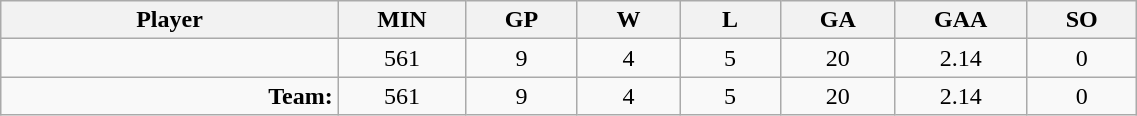<table class="wikitable sortable" width="60%">
<tr>
<th bgcolor="#DDDDFF" width="10%">Player</th>
<th width="3%" bgcolor="#DDDDFF" title="Minutes played">MIN</th>
<th width="3%" bgcolor="#DDDDFF" title="Games played in">GP</th>
<th width="3%" bgcolor="#DDDDFF" title="Wins">W</th>
<th width="3%" bgcolor="#DDDDFF"title="Losses">L</th>
<th width="3%" bgcolor="#DDDDFF" title="Goals against">GA</th>
<th width="3%" bgcolor="#DDDDFF" title="Goals against average">GAA</th>
<th width="3%" bgcolor="#DDDDFF" title="Shut-outs">SO</th>
</tr>
<tr align="center">
<td align="right"></td>
<td>561</td>
<td>9</td>
<td>4</td>
<td>5</td>
<td>20</td>
<td>2.14</td>
<td>0</td>
</tr>
<tr align="center">
<td align="right"><strong>Team:</strong></td>
<td>561</td>
<td>9</td>
<td>4</td>
<td>5</td>
<td>20</td>
<td>2.14</td>
<td>0</td>
</tr>
</table>
